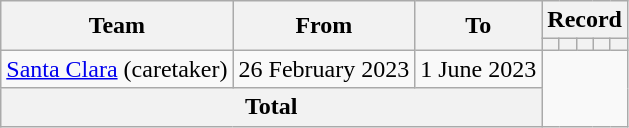<table class="wikitable" style="text-align: center">
<tr>
<th rowspan=2>Team</th>
<th rowspan=2>From</th>
<th rowspan=2>To</th>
<th colspan=8>Record</th>
</tr>
<tr>
<th></th>
<th></th>
<th></th>
<th></th>
<th></th>
</tr>
<tr>
<td align=left><a href='#'>Santa Clara</a> (caretaker)</td>
<td align=left>26 February 2023</td>
<td align=left>1 June 2023<br></td>
</tr>
<tr>
<th colspan="3">Total<br></th>
</tr>
</table>
